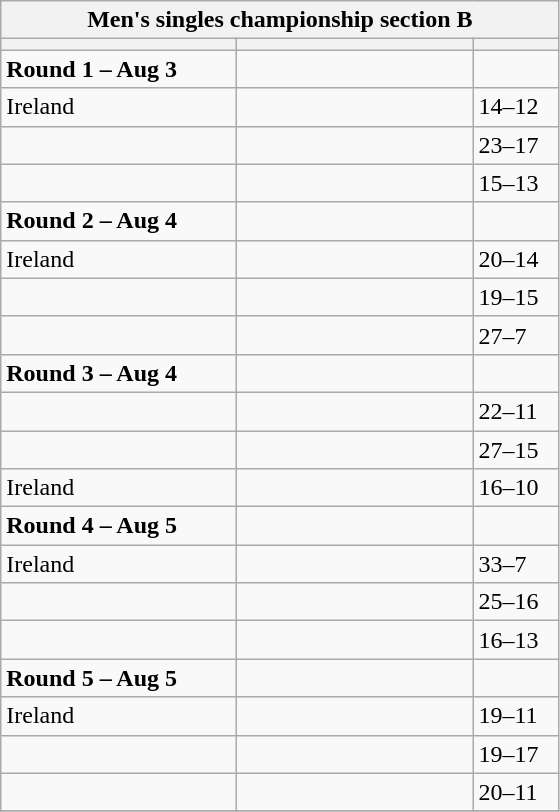<table class="wikitable">
<tr>
<th colspan="3">Men's singles championship section B</th>
</tr>
<tr>
<th width=150></th>
<th width=150></th>
<th width=50></th>
</tr>
<tr>
<td><strong>Round 1 – Aug 3</strong></td>
<td></td>
<td></td>
</tr>
<tr>
<td> Ireland</td>
<td></td>
<td>14–12</td>
</tr>
<tr>
<td></td>
<td></td>
<td>23–17</td>
</tr>
<tr>
<td></td>
<td></td>
<td>15–13</td>
</tr>
<tr>
<td><strong>Round 2 – Aug 4</strong></td>
<td></td>
<td></td>
</tr>
<tr>
<td> Ireland</td>
<td></td>
<td>20–14</td>
</tr>
<tr>
<td></td>
<td></td>
<td>19–15</td>
</tr>
<tr>
<td></td>
<td></td>
<td>27–7</td>
</tr>
<tr>
<td><strong>Round 3 – Aug 4</strong></td>
<td></td>
<td></td>
</tr>
<tr>
<td></td>
<td></td>
<td>22–11</td>
</tr>
<tr>
<td></td>
<td></td>
<td>27–15</td>
</tr>
<tr>
<td> Ireland</td>
<td></td>
<td>16–10</td>
</tr>
<tr>
<td><strong>Round 4 – Aug 5</strong></td>
<td></td>
<td></td>
</tr>
<tr>
<td> Ireland</td>
<td></td>
<td>33–7</td>
</tr>
<tr>
<td></td>
<td></td>
<td>25–16</td>
</tr>
<tr>
<td></td>
<td></td>
<td>16–13</td>
</tr>
<tr>
<td><strong>Round 5 – Aug 5</strong></td>
<td></td>
<td></td>
</tr>
<tr>
<td> Ireland</td>
<td></td>
<td>19–11</td>
</tr>
<tr>
<td></td>
<td></td>
<td>19–17</td>
</tr>
<tr>
<td></td>
<td></td>
<td>20–11</td>
</tr>
<tr>
</tr>
</table>
